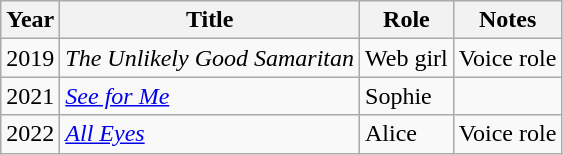<table class="wikitable">
<tr>
<th>Year</th>
<th>Title</th>
<th>Role</th>
<th>Notes</th>
</tr>
<tr>
<td>2019</td>
<td><em>The Unlikely Good Samaritan</em></td>
<td>Web girl</td>
<td>Voice role</td>
</tr>
<tr>
<td>2021</td>
<td><em><a href='#'>See for Me</a></em></td>
<td>Sophie</td>
<td></td>
</tr>
<tr>
<td>2022</td>
<td><em><a href='#'>All Eyes</a></em></td>
<td>Alice</td>
<td>Voice role</td>
</tr>
</table>
